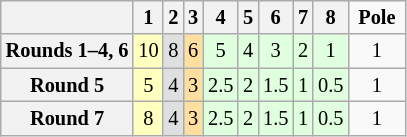<table class="wikitable" style="font-size: 85%;">
<tr>
<th></th>
<th>1</th>
<th>2</th>
<th>3</th>
<th>4</th>
<th>5</th>
<th>6</th>
<th>7</th>
<th>8</th>
<td> <strong>Pole</strong> </td>
</tr>
<tr align="center">
<th>Rounds 1–4, 6</th>
<td style="background:#ffffbf;">10</td>
<td style="background:#dfdfdf;">8</td>
<td style="background:#ffdf9f;">6</td>
<td style="background:#dfffdf;">5</td>
<td style="background:#dfffdf;">4</td>
<td style="background:#dfffdf;">3</td>
<td style="background:#dfffdf;">2</td>
<td style="background:#dfffdf;">1</td>
<td>1</td>
</tr>
<tr align="center">
<th>Round 5</th>
<td style="background:#ffffbf;">5</td>
<td style="background:#dfdfdf;">4</td>
<td style="background:#ffdf9f;">3</td>
<td style="background:#dfffdf;">2.5</td>
<td style="background:#dfffdf;">2</td>
<td style="background:#dfffdf;">1.5</td>
<td style="background:#dfffdf;">1</td>
<td style="background:#dfffdf;">0.5</td>
<td>1</td>
</tr>
<tr align="center">
<th>Round 7</th>
<td style="background:#ffffbf;">8</td>
<td style="background:#dfdfdf;">4</td>
<td style="background:#ffdf9f;">3</td>
<td style="background:#dfffdf;">2.5</td>
<td style="background:#dfffdf;">2</td>
<td style="background:#dfffdf;">1.5</td>
<td style="background:#dfffdf;">1</td>
<td style="background:#dfffdf;">0.5</td>
<td>1</td>
</tr>
</table>
